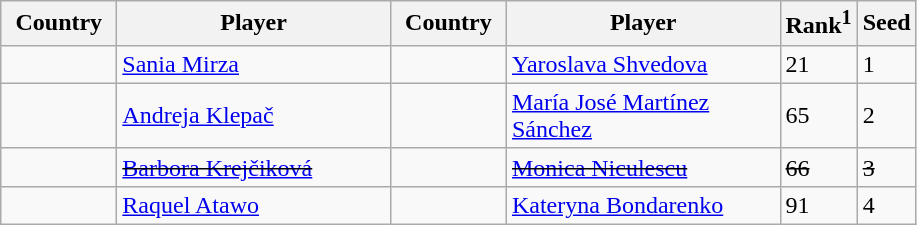<table class="sortable wikitable">
<tr>
<th width="70">Country</th>
<th width="175">Player</th>
<th width="70">Country</th>
<th width="175">Player</th>
<th>Rank<sup>1</sup></th>
<th>Seed</th>
</tr>
<tr>
<td></td>
<td><a href='#'>Sania Mirza</a></td>
<td></td>
<td><a href='#'>Yaroslava Shvedova</a></td>
<td>21</td>
<td>1</td>
</tr>
<tr>
<td></td>
<td><a href='#'>Andreja Klepač</a></td>
<td></td>
<td><a href='#'>María José Martínez Sánchez</a></td>
<td>65</td>
<td>2</td>
</tr>
<tr>
<td><s></s></td>
<td><s><a href='#'>Barbora Krejčiková</a></s></td>
<td><s></s></td>
<td><s><a href='#'>Monica Niculescu</a></s></td>
<td><s>66</s></td>
<td><s>3</s></td>
</tr>
<tr>
<td></td>
<td><a href='#'>Raquel Atawo</a></td>
<td></td>
<td><a href='#'>Kateryna Bondarenko</a></td>
<td>91</td>
<td>4</td>
</tr>
</table>
